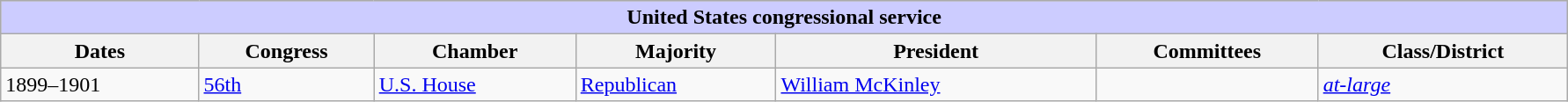<table class=wikitable style="width: 94%" style="text-align: center;" align="center">
<tr bgcolor=#cccccc>
<th colspan=7 style="background: #ccccff;">United States congressional service</th>
</tr>
<tr>
<th><strong>Dates</strong></th>
<th><strong>Congress</strong></th>
<th><strong>Chamber</strong></th>
<th><strong>Majority</strong></th>
<th><strong>President</strong></th>
<th><strong>Committees</strong></th>
<th><strong>Class/District</strong></th>
</tr>
<tr>
<td>1899–1901</td>
<td><a href='#'>56th</a></td>
<td><a href='#'>U.S. House</a></td>
<td><a href='#'>Republican</a></td>
<td><a href='#'>William McKinley</a></td>
<td></td>
<td><a href='#'><em>at-large</em></a></td>
</tr>
</table>
